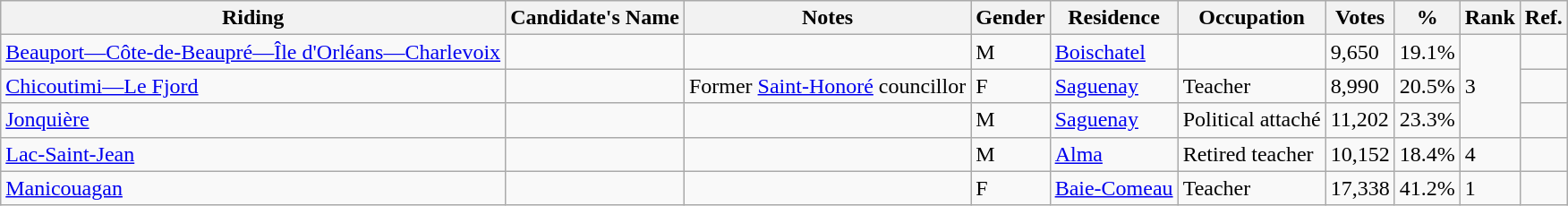<table class="wikitable sortable">
<tr>
<th>Riding</th>
<th>Candidate's Name</th>
<th>Notes</th>
<th>Gender</th>
<th>Residence</th>
<th>Occupation</th>
<th>Votes</th>
<th>%</th>
<th>Rank</th>
<th>Ref.</th>
</tr>
<tr>
<td><a href='#'>Beauport—Côte-de-Beaupré—Île d'Orléans—Charlevoix</a></td>
<td></td>
<td></td>
<td>M</td>
<td><a href='#'>Boischatel</a></td>
<td></td>
<td>9,650</td>
<td>19.1%</td>
<td rowspan="3">3</td>
<td></td>
</tr>
<tr>
<td><a href='#'>Chicoutimi—Le Fjord</a></td>
<td></td>
<td>Former <a href='#'>Saint-Honoré</a> councillor</td>
<td>F</td>
<td><a href='#'>Saguenay</a></td>
<td>Teacher</td>
<td>8,990</td>
<td>20.5%</td>
<td></td>
</tr>
<tr>
<td><a href='#'>Jonquière</a></td>
<td></td>
<td></td>
<td>M</td>
<td><a href='#'>Saguenay</a></td>
<td>Political attaché</td>
<td>11,202</td>
<td>23.3%</td>
<td></td>
</tr>
<tr>
<td><a href='#'>Lac-Saint-Jean</a></td>
<td></td>
<td></td>
<td>M</td>
<td><a href='#'>Alma</a></td>
<td>Retired teacher</td>
<td>10,152</td>
<td>18.4%</td>
<td>4</td>
<td></td>
</tr>
<tr>
<td><a href='#'>Manicouagan</a></td>
<td></td>
<td></td>
<td>F</td>
<td><a href='#'>Baie-Comeau</a></td>
<td>Teacher</td>
<td>17,338</td>
<td>41.2%</td>
<td>1</td>
<td></td>
</tr>
</table>
